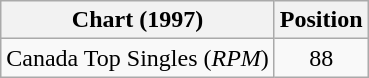<table class="wikitable sortable">
<tr>
<th>Chart (1997)</th>
<th>Position</th>
</tr>
<tr>
<td align="left">Canada Top Singles (<em>RPM</em>)</td>
<td style="text-align:center;">88</td>
</tr>
</table>
